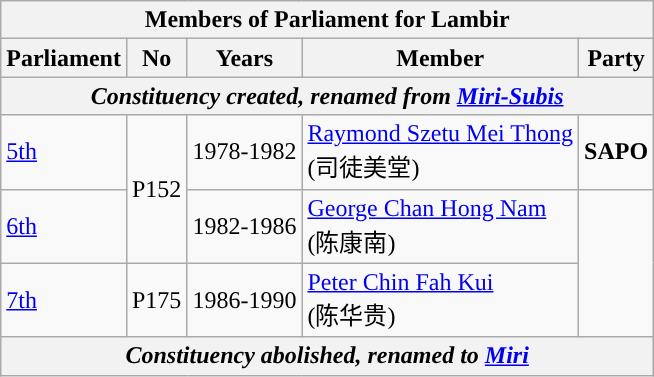<table class=wikitable>
<tr>
<th colspan="5">Members of Parliament for Lambir</th>
</tr>
<tr>
<th>Parliament</th>
<th>No</th>
<th>Years</th>
<th>Member</th>
<th>Party</th>
</tr>
<tr>
<th colspan="5" align="center"><em>Constituency created, renamed from <a href='#'>Miri-Subis</a></em></th>
</tr>
<tr>
<td><a href='#'>5th</a></td>
<td rowspan="2">P152</td>
<td>1978-1982</td>
<td><a href='#'>Raymond Szetu Mei Thong</a> <br> (司徒美堂)</td>
<td><strong>SAPO</strong></td>
</tr>
<tr>
<td><a href='#'>6th</a></td>
<td>1982-1986</td>
<td><a href='#'>George Chan Hong Nam</a> <br> (陈康南)</td>
<td rowspan="2"></td>
</tr>
<tr>
<td><a href='#'>7th</a></td>
<td>P175</td>
<td>1986-1990</td>
<td><a href='#'>Peter Chin Fah Kui</a>  <br>(陈华贵)</td>
</tr>
<tr>
<th colspan="5" align="center"><em>Constituency abolished, renamed to <a href='#'>Miri</a></em></th>
</tr>
</table>
